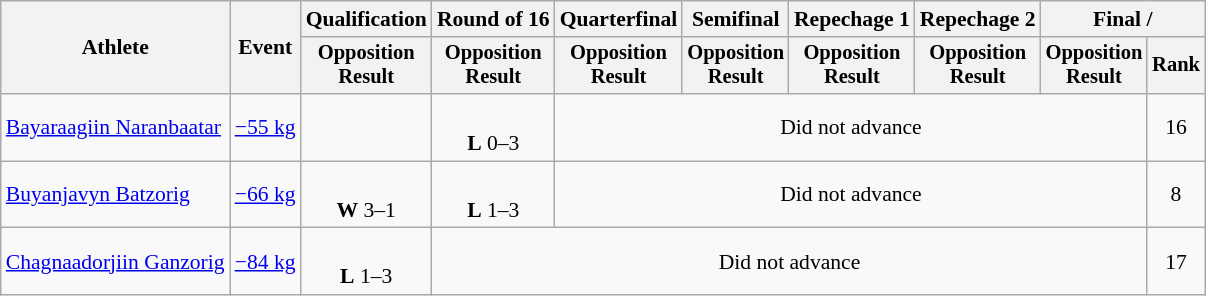<table class="wikitable" style="font-size:90%">
<tr>
<th rowspan="2">Athlete</th>
<th rowspan="2">Event</th>
<th>Qualification</th>
<th>Round of 16</th>
<th>Quarterfinal</th>
<th>Semifinal</th>
<th>Repechage 1</th>
<th>Repechage 2</th>
<th colspan=2>Final / </th>
</tr>
<tr style="font-size: 95%">
<th>Opposition<br>Result</th>
<th>Opposition<br>Result</th>
<th>Opposition<br>Result</th>
<th>Opposition<br>Result</th>
<th>Opposition<br>Result</th>
<th>Opposition<br>Result</th>
<th>Opposition<br>Result</th>
<th>Rank</th>
</tr>
<tr align=center>
<td align=left><a href='#'>Bayaraagiin Naranbaatar</a></td>
<td align=left><a href='#'>−55 kg</a></td>
<td></td>
<td><br><strong>L</strong> 0–3 <sup></sup></td>
<td colspan=5>Did not advance</td>
<td>16</td>
</tr>
<tr align=center>
<td align=left><a href='#'>Buyanjavyn Batzorig</a></td>
<td align=left><a href='#'>−66 kg</a></td>
<td><br><strong>W</strong> 3–1 <sup></sup></td>
<td><br><strong>L</strong> 1–3 <sup></sup></td>
<td colspan=5>Did not advance</td>
<td>8</td>
</tr>
<tr align=center>
<td align=left><a href='#'>Chagnaadorjiin Ganzorig</a></td>
<td align=left><a href='#'>−84 kg</a></td>
<td><br><strong>L</strong> 1–3 <sup></sup></td>
<td colspan=6>Did not advance</td>
<td>17</td>
</tr>
</table>
